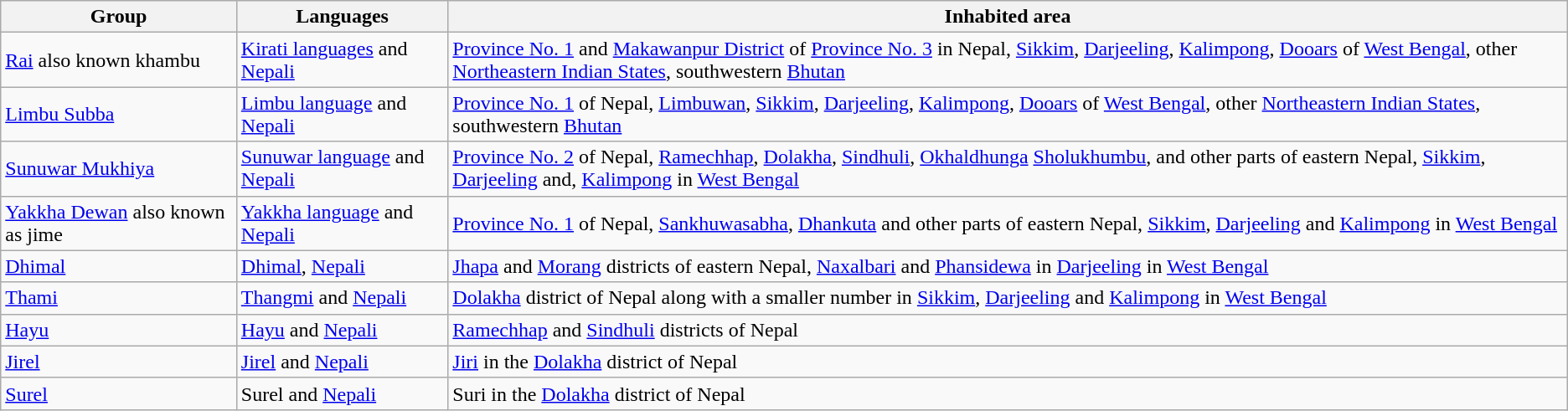<table class="wikitable">
<tr>
<th>Group</th>
<th>Languages</th>
<th>Inhabited area</th>
</tr>
<tr>
<td><a href='#'>Rai</a> also known khambu</td>
<td><a href='#'>Kirati languages</a> and <a href='#'>Nepali</a></td>
<td><a href='#'>Province No. 1</a> and <a href='#'>Makawanpur District</a> of <a href='#'>Province No. 3</a> in Nepal, <a href='#'>Sikkim</a>, <a href='#'>Darjeeling</a>, <a href='#'>Kalimpong</a>, <a href='#'>Dooars</a> of <a href='#'>West Bengal</a>, other <a href='#'>Northeastern Indian States</a>, southwestern <a href='#'>Bhutan</a></td>
</tr>
<tr>
<td><a href='#'>Limbu Subba</a></td>
<td><a href='#'>Limbu language</a> and <a href='#'>Nepali</a></td>
<td><a href='#'>Province No. 1</a> of Nepal, <a href='#'>Limbuwan</a>, <a href='#'>Sikkim</a>, <a href='#'>Darjeeling</a>, <a href='#'>Kalimpong</a>, <a href='#'>Dooars</a> of <a href='#'>West Bengal</a>, other <a href='#'>Northeastern Indian States</a>, southwestern <a href='#'>Bhutan</a></td>
</tr>
<tr>
<td><a href='#'>Sunuwar Mukhiya</a></td>
<td><a href='#'>Sunuwar language</a> and <a href='#'>Nepali</a></td>
<td><a href='#'>Province No. 2</a> of Nepal, <a href='#'>Ramechhap</a>, <a href='#'>Dolakha</a>, <a href='#'>Sindhuli</a>, <a href='#'>Okhaldhunga</a> <a href='#'>Sholukhumbu</a>, and other parts of eastern Nepal, <a href='#'>Sikkim</a>, <a href='#'>Darjeeling</a> and, <a href='#'>Kalimpong</a> in <a href='#'>West Bengal</a></td>
</tr>
<tr>
<td><a href='#'>Yakkha Dewan</a> also known as jime</td>
<td><a href='#'>Yakkha language</a> and <a href='#'>Nepali</a></td>
<td><a href='#'>Province No. 1</a> of Nepal, <a href='#'>Sankhuwasabha</a>, <a href='#'>Dhankuta</a> and other parts of eastern Nepal, <a href='#'>Sikkim</a>, <a href='#'>Darjeeling</a> and <a href='#'>Kalimpong</a> in <a href='#'>West Bengal</a></td>
</tr>
<tr>
<td><a href='#'>Dhimal</a></td>
<td><a href='#'>Dhimal</a>, <a href='#'>Nepali</a></td>
<td><a href='#'>Jhapa</a> and <a href='#'>Morang</a> districts of eastern Nepal, <a href='#'>Naxalbari</a> and <a href='#'>Phansidewa</a> in <a href='#'>Darjeeling</a> in <a href='#'>West Bengal</a></td>
</tr>
<tr>
<td><a href='#'>Thami</a></td>
<td><a href='#'>Thangmi</a> and <a href='#'>Nepali</a></td>
<td><a href='#'>Dolakha</a> district of Nepal along with a smaller number in <a href='#'>Sikkim</a>, <a href='#'>Darjeeling</a> and <a href='#'>Kalimpong</a> in <a href='#'>West Bengal</a></td>
</tr>
<tr>
<td><a href='#'>Hayu</a></td>
<td><a href='#'>Hayu</a> and <a href='#'>Nepali</a></td>
<td><a href='#'>Ramechhap</a> and <a href='#'>Sindhuli</a> districts of Nepal</td>
</tr>
<tr>
<td><a href='#'>Jirel</a></td>
<td><a href='#'>Jirel</a> and <a href='#'>Nepali</a></td>
<td><a href='#'>Jiri</a> in the <a href='#'>Dolakha</a> district of Nepal</td>
</tr>
<tr>
<td><a href='#'>Surel</a></td>
<td>Surel and <a href='#'>Nepali</a></td>
<td>Suri in the <a href='#'>Dolakha</a> district of Nepal</td>
</tr>
</table>
